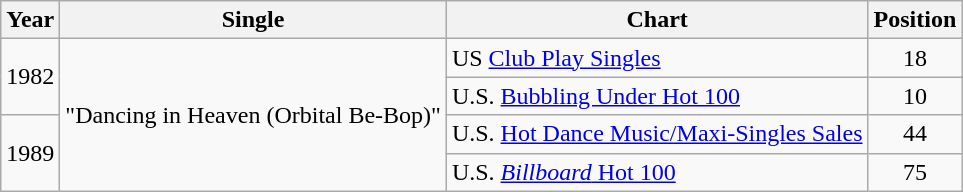<table class="wikitable">
<tr>
<th>Year</th>
<th>Single</th>
<th>Chart</th>
<th>Position</th>
</tr>
<tr>
<td rowspan="2">1982</td>
<td rowspan="4">"Dancing in Heaven (Orbital Be-Bop)"</td>
<td>US <a href='#'>Club Play Singles</a></td>
<td align="center">18</td>
</tr>
<tr>
<td>U.S. <a href='#'>Bubbling Under Hot 100</a></td>
<td align="center">10</td>
</tr>
<tr>
<td rowspan="2">1989</td>
<td>U.S. <a href='#'>Hot Dance Music/Maxi-Singles Sales</a></td>
<td align="center">44</td>
</tr>
<tr>
<td>U.S. <a href='#'><em>Billboard</em> Hot 100</a></td>
<td align="center">75</td>
</tr>
</table>
